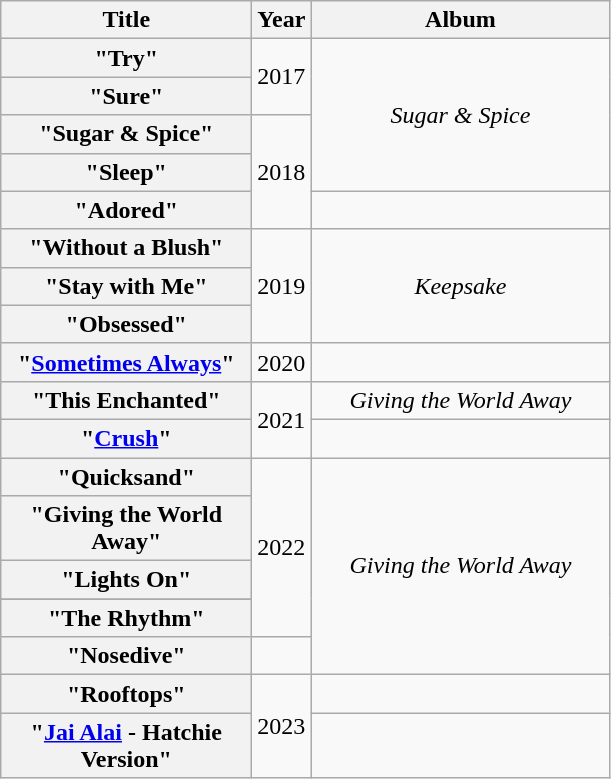<table class="wikitable plainrowheaders" style="text-align:center">
<tr>
<th scope="col" style="width:10em;">Title</th>
<th scope="col" style="width:1em;">Year</th>
<th scope="col" style="width:12em;">Album</th>
</tr>
<tr>
<th scope="row">"Try"</th>
<td rowspan="2">2017</td>
<td rowspan="4"><em>Sugar & Spice</em></td>
</tr>
<tr>
<th scope="row">"Sure"</th>
</tr>
<tr>
<th scope="row">"Sugar & Spice"</th>
<td rowspan="3">2018</td>
</tr>
<tr>
<th scope="row">"Sleep"</th>
</tr>
<tr>
<th scope="row">"Adored"</th>
<td></td>
</tr>
<tr>
<th scope="row">"Without a Blush"</th>
<td rowspan="3">2019</td>
<td rowspan="3"><em>Keepsake</em></td>
</tr>
<tr>
<th scope="row">"Stay with Me"</th>
</tr>
<tr>
<th scope="row">"Obsessed"</th>
</tr>
<tr>
<th scope="row">"<a href='#'>Sometimes Always</a>"<br></th>
<td scope="row">2020</td>
<td></td>
</tr>
<tr>
<th scope="row">"This Enchanted"</th>
<td rowspan="2">2021</td>
<td><em>Giving the World Away</em></td>
</tr>
<tr>
<th scope="row">"<a href='#'>Crush</a>"</th>
<td></td>
</tr>
<tr>
<th scope="row">"Quicksand"</th>
<td rowspan="5">2022</td>
<td rowspan="6"><em>Giving the World Away</em></td>
</tr>
<tr>
<th scope="row">"Giving the World Away"</th>
</tr>
<tr>
<th scope="row">"Lights On"</th>
</tr>
<tr>
</tr>
<tr>
<th scope="row">"The Rhythm"</th>
</tr>
<tr>
<th scope="row">"Nosedive"</th>
</tr>
<tr>
<th scope="row">"Rooftops"<br></th>
<td rowspan="2">2023</td>
</tr>
<tr>
<th scope="row">"<a href='#'>Jai Alai</a> - Hatchie Version"<br></th>
<td></td>
</tr>
</table>
